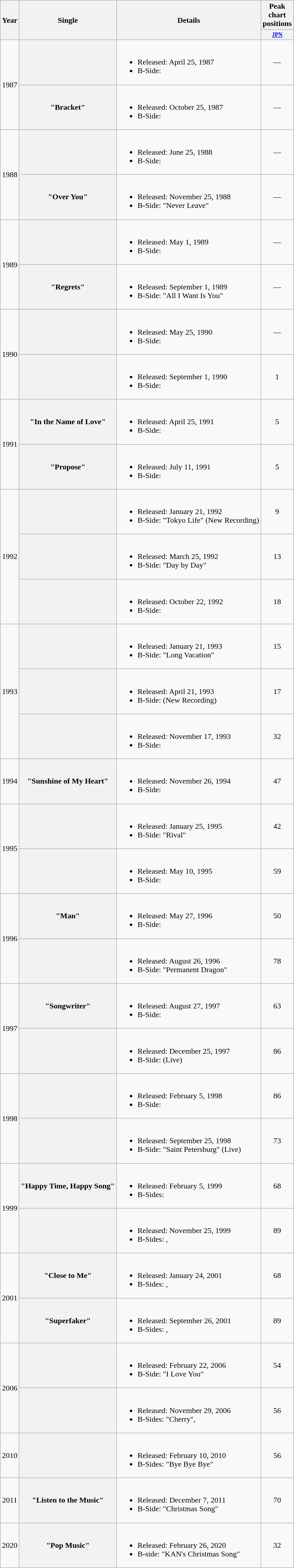<table class="wikitable plainrowheaders" style="text-align:center;">
<tr>
<th rowspan="2">Year</th>
<th rowspan="2">Single</th>
<th rowspan="2">Details</th>
<th colspan="1">Peak chart positions</th>
</tr>
<tr>
<th style="width:3em;font-size:75%"><a href='#'>JPN</a><br></th>
</tr>
<tr>
<td rowspan="2">1987</td>
<th scope="row"></th>
<td align="left"><br><ul><li>Released: April 25, 1987</li><li>B-Side: </li></ul></td>
<td>—</td>
</tr>
<tr>
<th scope="row">"Bracket"</th>
<td align="left"><br><ul><li>Released: October 25, 1987</li><li>B-Side: </li></ul></td>
<td>—</td>
</tr>
<tr>
<td rowspan="2">1988</td>
<th scope="row"></th>
<td align="left"><br><ul><li>Released: June 25, 1988</li><li>B-Side: </li></ul></td>
<td>—</td>
</tr>
<tr>
<th scope="row">"Over You"</th>
<td align="left"><br><ul><li>Released: November 25, 1988</li><li>B-Side: "Never Leave"</li></ul></td>
<td>—</td>
</tr>
<tr>
<td rowspan="2">1989</td>
<th scope="row"></th>
<td align="left"><br><ul><li>Released: May 1, 1989</li><li>B-Side: </li></ul></td>
<td>—</td>
</tr>
<tr>
<th scope="row">"Regrets"</th>
<td align="left"><br><ul><li>Released: September 1, 1989</li><li>B-Side: "All I Want Is You"</li></ul></td>
<td>—</td>
</tr>
<tr>
<td rowspan="2">1990</td>
<th scope="row"></th>
<td align="left"><br><ul><li>Released: May 25, 1990</li><li>B-Side: </li></ul></td>
<td>—</td>
</tr>
<tr>
<th scope="row"></th>
<td align="left"><br><ul><li>Released: September 1, 1990</li><li>B-Side: </li></ul></td>
<td>1</td>
</tr>
<tr>
<td rowspan="2">1991</td>
<th scope="row">"In the Name of Love"</th>
<td align="left"><br><ul><li>Released: April 25, 1991</li><li>B-Side: </li></ul></td>
<td>5</td>
</tr>
<tr>
<th scope="row">"Propose"</th>
<td align="left"><br><ul><li>Released: July 11, 1991</li><li>B-Side: </li></ul></td>
<td>5</td>
</tr>
<tr>
<td rowspan="3">1992</td>
<th scope="row"></th>
<td align="left"><br><ul><li>Released: January 21, 1992</li><li>B-Side: "Tokyo Life" (New Recording)</li></ul></td>
<td>9</td>
</tr>
<tr>
<th scope="row"></th>
<td align="left"><br><ul><li>Released: March 25, 1992</li><li>B-Side: "Day by Day"</li></ul></td>
<td>13</td>
</tr>
<tr>
<th scope="row"></th>
<td align="left"><br><ul><li>Released: October 22, 1992</li><li>B-Side: </li></ul></td>
<td>18</td>
</tr>
<tr>
<td rowspan="3">1993</td>
<th scope="row"></th>
<td align="left"><br><ul><li>Released: January 21, 1993</li><li>B-Side: "Long Vacation"</li></ul></td>
<td>15</td>
</tr>
<tr>
<th scope="row"></th>
<td align="left"><br><ul><li>Released: April 21, 1993</li><li>B-Side:  (New Recording)</li></ul></td>
<td>17</td>
</tr>
<tr>
<th scope="row"></th>
<td align="left"><br><ul><li>Released: November 17, 1993</li><li>B-Side: </li></ul></td>
<td>32</td>
</tr>
<tr>
<td>1994</td>
<th scope="row">"Sunshine of My Heart"</th>
<td align="left"><br><ul><li>Released: November 26, 1994</li><li>B-Side: </li></ul></td>
<td>47</td>
</tr>
<tr>
<td rowspan="2">1995</td>
<th scope="row"></th>
<td align="left"><br><ul><li>Released: January 25, 1995</li><li>B-Side: "Rival"</li></ul></td>
<td>42</td>
</tr>
<tr>
<th scope="row"></th>
<td align="left"><br><ul><li>Released: May 10, 1995</li><li>B-Side: </li></ul></td>
<td>59</td>
</tr>
<tr>
<td rowspan="2">1996</td>
<th scope="row">"Man"</th>
<td align="left"><br><ul><li>Released: May 27, 1996</li><li>B-Side: </li></ul></td>
<td>50</td>
</tr>
<tr>
<th scope="row"></th>
<td align="left"><br><ul><li>Released: August 26, 1996</li><li>B-Side: "Permanent Dragon"</li></ul></td>
<td>78</td>
</tr>
<tr>
<td rowspan="2">1997</td>
<th scope="row">"Songwriter"</th>
<td align="left"><br><ul><li>Released: August 27, 1997</li><li>B-Side: </li></ul></td>
<td>63</td>
</tr>
<tr>
<th scope="row"></th>
<td align="left"><br><ul><li>Released: December 25, 1997</li><li>B-Side:  (Live)</li></ul></td>
<td>86</td>
</tr>
<tr>
<td rowspan="2">1998</td>
<th scope="row"></th>
<td align="left"><br><ul><li>Released: February 5, 1998</li><li>B-Side: </li></ul></td>
<td>86</td>
</tr>
<tr>
<th scope="row"></th>
<td align="left"><br><ul><li>Released: September 25, 1998</li><li>B-Side: "Saint Petersburg" (Live)</li></ul></td>
<td>73</td>
</tr>
<tr>
<td rowspan="2">1999</td>
<th scope="row">"Happy Time, Happy Song"</th>
<td align="left"><br><ul><li>Released: February 5, 1999</li><li>B-Sides: </li></ul></td>
<td>68</td>
</tr>
<tr>
<th scope="row"></th>
<td align="left"><br><ul><li>Released: November 25, 1999</li><li>B-Sides: , </li></ul></td>
<td>89</td>
</tr>
<tr>
<td rowspan="2">2001</td>
<th scope="row">"Close to Me"</th>
<td align="left"><br><ul><li>Released: January 24, 2001</li><li>B-Sides: , </li></ul></td>
<td>68</td>
</tr>
<tr>
<th scope="row">"Superfaker"</th>
<td align="left"><br><ul><li>Released: September 26, 2001</li><li>B-Sides: , </li></ul></td>
<td>89</td>
</tr>
<tr>
<td rowspan="2">2006</td>
<th scope="row"></th>
<td align="left"><br><ul><li>Released: February 22, 2006</li><li>B-Side: "I Love You"</li></ul></td>
<td>54</td>
</tr>
<tr>
<th scope="row"></th>
<td align="left"><br><ul><li>Released: November 29, 2006</li><li>B-Sides: "Cherry", </li></ul></td>
<td>56</td>
</tr>
<tr>
<td>2010</td>
<th scope="row"></th>
<td align="left"><br><ul><li>Released: February 10, 2010</li><li>B-Sides: "Bye Bye Bye"</li></ul></td>
<td>56</td>
</tr>
<tr>
<td>2011</td>
<th scope="row">"Listen to the Music"</th>
<td align="left"><br><ul><li>Released: December 7, 2011</li><li>B-Side: "Christmas Song"</li></ul></td>
<td>70</td>
</tr>
<tr>
<td>2020</td>
<th scope="row">"Pop Music"</th>
<td align="left"><br><ul><li>Released: February 26, 2020</li><li>B-side: "KAN's Christmas Song"</li></ul></td>
<td>32</td>
</tr>
</table>
